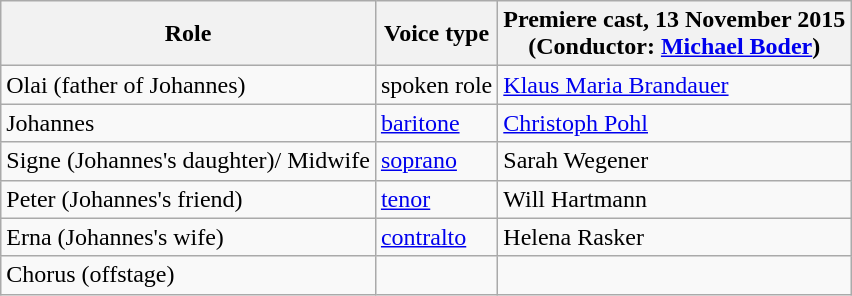<table class="wikitable">
<tr>
<th>Role</th>
<th>Voice type</th>
<th>Premiere cast, 13 November 2015<br>(Conductor: <a href='#'>Michael Boder</a>)</th>
</tr>
<tr>
<td>Olai (father of Johannes)</td>
<td>spoken role</td>
<td><a href='#'>Klaus Maria Brandauer</a></td>
</tr>
<tr>
<td>Johannes</td>
<td><a href='#'>baritone</a></td>
<td><a href='#'>Christoph Pohl</a></td>
</tr>
<tr>
<td>Signe (Johannes's daughter)/ Midwife</td>
<td><a href='#'>soprano</a></td>
<td>Sarah Wegener</td>
</tr>
<tr>
<td>Peter (Johannes's friend)</td>
<td><a href='#'>tenor</a></td>
<td>Will Hartmann</td>
</tr>
<tr>
<td>Erna (Johannes's wife)</td>
<td><a href='#'>contralto</a></td>
<td>Helena Rasker</td>
</tr>
<tr>
<td>Chorus (offstage)</td>
<td></td>
<td></td>
</tr>
</table>
